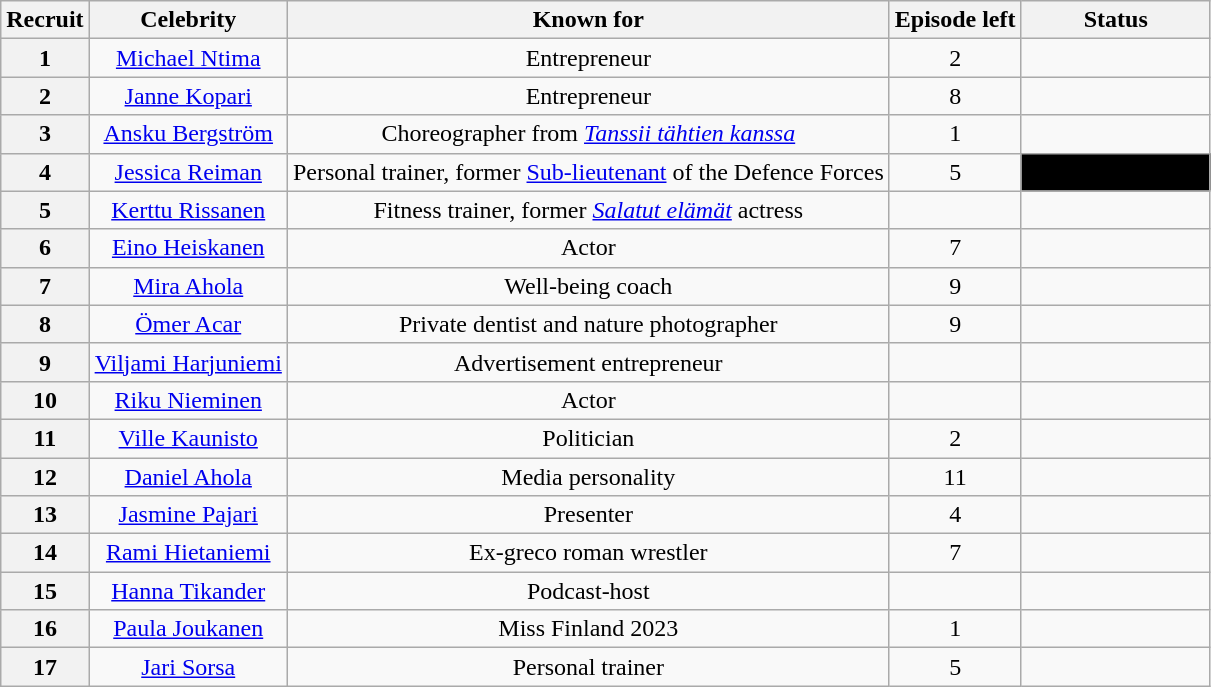<table Class="wikitable sortable" style="text-align:center">
<tr>
<th>Recruit</th>
<th>Celebrity</th>
<th>Known for</th>
<th>Episode left</th>
<th>Status</th>
</tr>
<tr>
<th>1</th>
<td><a href='#'>Michael Ntima</a></td>
<td>Entrepreneur</td>
<td>2</td>
<td></td>
</tr>
<tr>
<th>2</th>
<td><a href='#'>Janne Kopari</a></td>
<td>Entrepreneur</td>
<td>8</td>
<td></td>
</tr>
<tr>
<th>3</th>
<td><a href='#'>Ansku Bergström</a></td>
<td>Choreographer from <em><a href='#'>Tanssii tähtien kanssa</a></em></td>
<td>1</td>
<td></td>
</tr>
<tr>
<th>4</th>
<td><a href='#'>Jessica Reiman</a></td>
<td>Personal trainer, former <a href='#'>Sub-lieutenant</a> of the Defence Forces</td>
<td>5</td>
<td bgcolor="000000"><span><strong>Undercover Mole</strong></span></td>
</tr>
<tr>
<th>5</th>
<td><a href='#'>Kerttu Rissanen</a></td>
<td>Fitness trainer, former <em><a href='#'>Salatut elämät</a></em> actress</td>
<td></td>
<td></td>
</tr>
<tr>
<th>6</th>
<td><a href='#'>Eino Heiskanen</a></td>
<td>Actor</td>
<td>7</td>
<td></td>
</tr>
<tr>
<th>7</th>
<td><a href='#'>Mira Ahola</a></td>
<td>Well-being coach</td>
<td>9</td>
<td></td>
</tr>
<tr>
<th>8</th>
<td><a href='#'>Ömer Acar</a></td>
<td>Private dentist and nature photographer</td>
<td>9</td>
<td></td>
</tr>
<tr>
<th>9</th>
<td><a href='#'>Viljami Harjuniemi</a></td>
<td>Advertisement entrepreneur</td>
<td></td>
<td></td>
</tr>
<tr>
<th>10</th>
<td><a href='#'>Riku Nieminen</a></td>
<td>Actor</td>
<td></td>
<td></td>
</tr>
<tr>
<th>11</th>
<td><a href='#'>Ville Kaunisto</a></td>
<td>Politician</td>
<td>2</td>
<td></td>
</tr>
<tr>
<th>12</th>
<td><a href='#'>Daniel Ahola</a></td>
<td>Media personality</td>
<td>11</td>
<td></td>
</tr>
<tr>
<th>13</th>
<td><a href='#'>Jasmine Pajari</a></td>
<td>Presenter</td>
<td>4</td>
<td></td>
</tr>
<tr>
<th>14</th>
<td><a href='#'>Rami Hietaniemi</a></td>
<td>Ex-greco roman wrestler</td>
<td>7</td>
<td></td>
</tr>
<tr>
<th>15</th>
<td><a href='#'>Hanna Tikander</a></td>
<td>Podcast-host</td>
<td></td>
<td></td>
</tr>
<tr>
<th>16</th>
<td><a href='#'>Paula Joukanen</a></td>
<td>Miss Finland 2023</td>
<td>1</td>
<td></td>
</tr>
<tr>
<th>17</th>
<td><a href='#'>Jari Sorsa</a></td>
<td>Personal trainer</td>
<td>5</td>
<td></td>
</tr>
</table>
